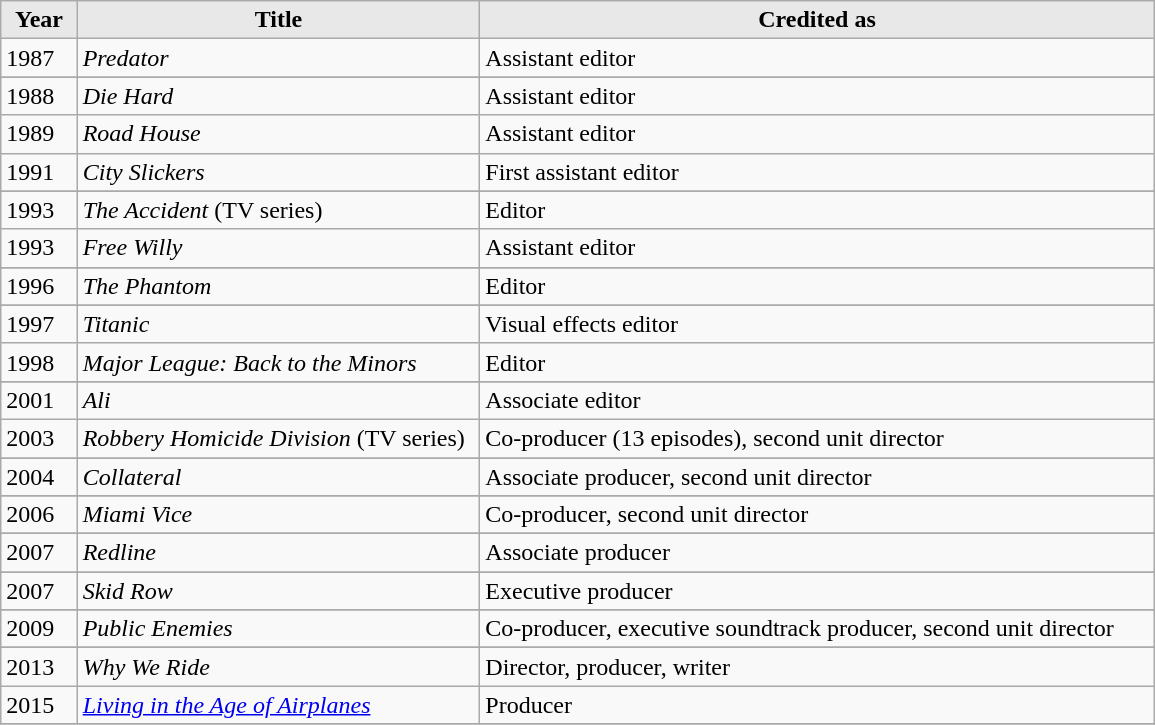<table class="wikitable" style="width: 770px; margin-right: 0;">
<tr>
<th style="background: #E8E8E8;width:30px; ">Year</th>
<th style="background: #E8E8E8; width:200px; ">Title</th>
<th style="background: #E8E8E8; width:340px; ">Credited as</th>
</tr>
<tr>
<td>1987</td>
<td><em>Predator</em></td>
<td>Assistant editor</td>
</tr>
<tr>
</tr>
<tr>
<td>1988</td>
<td><em>Die Hard</em></td>
<td>Assistant editor</td>
</tr>
<tr>
<td>1989</td>
<td><em>Road House</em></td>
<td>Assistant editor</td>
</tr>
<tr>
<td>1991</td>
<td><em>City Slickers</em></td>
<td>First assistant editor</td>
</tr>
<tr>
</tr>
<tr>
<td>1993</td>
<td><em>The Accident</em> (TV series)</td>
<td>Editor</td>
</tr>
<tr>
<td>1993</td>
<td><em>Free Willy</em></td>
<td>Assistant editor</td>
</tr>
<tr>
</tr>
<tr>
<td>1996</td>
<td><em>The Phantom</em></td>
<td>Editor</td>
</tr>
<tr>
</tr>
<tr>
<td>1997</td>
<td><em>Titanic</em></td>
<td>Visual effects editor</td>
</tr>
<tr>
<td>1998</td>
<td><em>Major League: Back to the Minors</em></td>
<td>Editor</td>
</tr>
<tr>
</tr>
<tr>
<td>2001</td>
<td><em>Ali</em></td>
<td>Associate editor</td>
</tr>
<tr>
<td>2003</td>
<td><em>Robbery Homicide Division</em> (TV series)</td>
<td>Co-producer (13 episodes), second unit director</td>
</tr>
<tr>
</tr>
<tr>
<td>2004</td>
<td><em>Collateral</em></td>
<td>Associate producer, second unit director</td>
</tr>
<tr>
</tr>
<tr>
<td>2006</td>
<td><em>Miami Vice</em></td>
<td>Co-producer, second unit director</td>
</tr>
<tr>
</tr>
<tr>
<td>2007</td>
<td><em>Redline</em></td>
<td>Associate producer</td>
</tr>
<tr>
</tr>
<tr>
<td>2007</td>
<td><em>Skid Row</em></td>
<td>Executive producer</td>
</tr>
<tr>
</tr>
<tr>
<td>2009</td>
<td><em>Public Enemies</em></td>
<td>Co-producer, executive soundtrack producer, second unit director</td>
</tr>
<tr>
</tr>
<tr>
<td>2013</td>
<td><em>Why We Ride</em></td>
<td>Director, producer, writer</td>
</tr>
<tr>
<td>2015</td>
<td><em><a href='#'>Living in the Age of Airplanes</a></em></td>
<td>Producer</td>
</tr>
<tr>
</tr>
</table>
